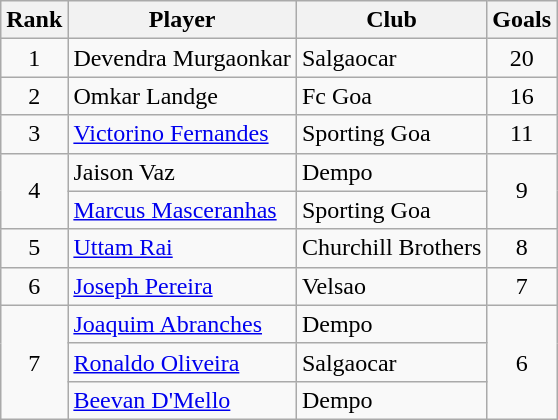<table class="wikitable" style="text-align:center">
<tr>
<th>Rank</th>
<th>Player</th>
<th>Club</th>
<th>Goals</th>
</tr>
<tr>
<td>1</td>
<td align="left"> Devendra Murgaonkar</td>
<td align="left">Salgaocar</td>
<td>20</td>
</tr>
<tr>
<td>2</td>
<td align="left"> Omkar Landge</td>
<td align="left">Fc Goa</td>
<td>16</td>
</tr>
<tr>
<td rowspan="1">3</td>
<td align="left"> <a href='#'>Victorino Fernandes</a></td>
<td align="left">Sporting Goa</td>
<td rowspan="1">11</td>
</tr>
<tr>
<td rowspan="2">4</td>
<td align="left"> Jaison Vaz</td>
<td align="left">Dempo</td>
<td rowspan="2">9</td>
</tr>
<tr>
<td align="left"> <a href='#'>Marcus Masceranhas</a></td>
<td align="left">Sporting Goa</td>
</tr>
<tr>
<td>5</td>
<td align="left"> <a href='#'>Uttam Rai</a></td>
<td align="left">Churchill Brothers</td>
<td>8</td>
</tr>
<tr>
<td rowspan="1">6</td>
<td align="left"> <a href='#'>Joseph Pereira</a></td>
<td align="left">Velsao</td>
<td rowspan="1">7</td>
</tr>
<tr>
<td rowspan="3">7</td>
<td align="left"> <a href='#'>Joaquim Abranches </a></td>
<td align="left">Dempo</td>
<td rowspan="3">6</td>
</tr>
<tr>
<td align="left"> <a href='#'>Ronaldo Oliveira</a></td>
<td align="left">Salgaocar</td>
</tr>
<tr>
<td align="left"> <a href='#'>Beevan D'Mello</a></td>
<td align="left">Dempo</td>
</tr>
</table>
